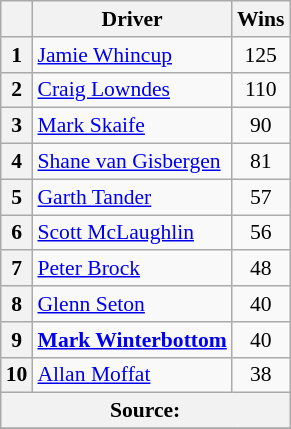<table class="wikitable" style="font-size: 90%">
<tr>
<th></th>
<th>Driver</th>
<th>Wins</th>
</tr>
<tr>
<th>1</th>
<td> <a href='#'>Jamie Whincup</a></td>
<td align="center">125</td>
</tr>
<tr>
<th>2</th>
<td> <a href='#'>Craig Lowndes</a></td>
<td align="center">110</td>
</tr>
<tr>
<th>3</th>
<td> <a href='#'>Mark Skaife</a></td>
<td align="center">90</td>
</tr>
<tr>
<th>4</th>
<td> <a href='#'>Shane van Gisbergen</a></td>
<td align="center">81</td>
</tr>
<tr>
<th>5</th>
<td> <a href='#'>Garth Tander</a></td>
<td align="center">57</td>
</tr>
<tr>
<th>6</th>
<td> <a href='#'>Scott McLaughlin</a></td>
<td align="center">56</td>
</tr>
<tr>
<th>7</th>
<td> <a href='#'>Peter Brock</a></td>
<td align="center">48</td>
</tr>
<tr>
<th>8</th>
<td> <a href='#'>Glenn Seton</a></td>
<td align="center">40</td>
</tr>
<tr>
<th>9</th>
<td> <strong><a href='#'>Mark Winterbottom</a></strong></td>
<td align="center">40</td>
</tr>
<tr>
<th>10</th>
<td> <a href='#'>Allan Moffat</a></td>
<td align="center">38</td>
</tr>
<tr>
<th colspan="3">Source:</th>
</tr>
<tr>
</tr>
</table>
